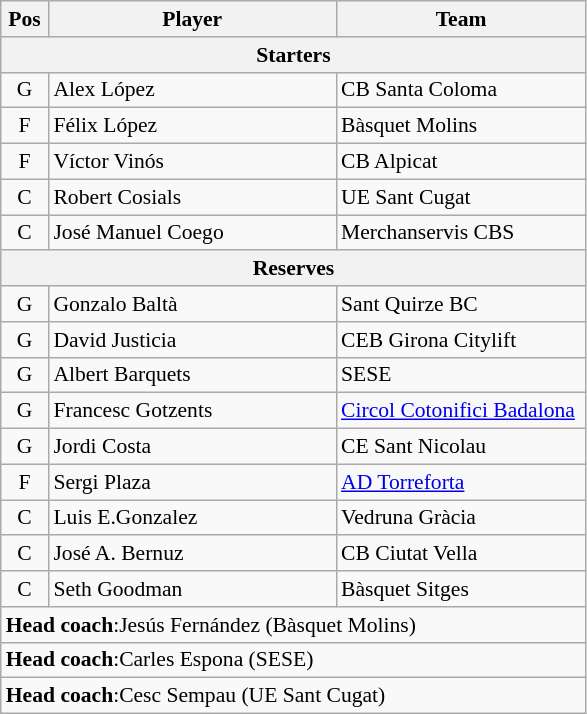<table class="wikitable" style="text-align:center; font-size:90%;">
<tr>
<th scope="col" style="width:25px;">Pos</th>
<th scope="col" style="width:185px;">Player</th>
<th scope="col" style="width:160px;">Team</th>
</tr>
<tr>
<th scope="col" colspan="5">Starters</th>
</tr>
<tr>
<td>G</td>
<td style="text-align:left">Alex López</td>
<td style="text-align:left">CB Santa Coloma</td>
</tr>
<tr>
<td>F</td>
<td style="text-align:left">Félix López</td>
<td style="text-align:left">Bàsquet Molins</td>
</tr>
<tr>
<td>F</td>
<td style="text-align:left">Víctor Vinós</td>
<td style="text-align:left">CB Alpicat</td>
</tr>
<tr>
<td>C</td>
<td style="text-align:left">Robert Cosials</td>
<td style="text-align:left">UE Sant Cugat</td>
</tr>
<tr>
<td>C</td>
<td style="text-align:left">José Manuel Coego</td>
<td style="text-align:left">Merchanservis CBS</td>
</tr>
<tr>
<th scope="col" colspan="5">Reserves</th>
</tr>
<tr>
<td>G</td>
<td style="text-align:left">Gonzalo Baltà</td>
<td style="text-align:left">Sant Quirze BC</td>
</tr>
<tr>
<td>G</td>
<td style="text-align:left">David Justicia</td>
<td style="text-align:left">CEB Girona Citylift</td>
</tr>
<tr>
<td>G</td>
<td style="text-align:left">Albert Barquets</td>
<td style="text-align:left">SESE</td>
</tr>
<tr>
<td>G</td>
<td style="text-align:left">Francesc Gotzents</td>
<td style="text-align:left"><a href='#'>Circol Cotonifici Badalona</a></td>
</tr>
<tr>
<td>G</td>
<td style="text-align:left">Jordi Costa</td>
<td style="text-align:left">CE Sant Nicolau</td>
</tr>
<tr>
<td>F</td>
<td style="text-align:left">Sergi Plaza</td>
<td style="text-align:left"><a href='#'>AD Torreforta</a></td>
</tr>
<tr>
<td>C</td>
<td style="text-align:left">Luis E.Gonzalez</td>
<td style="text-align:left">Vedruna Gràcia</td>
</tr>
<tr>
<td>C</td>
<td style="text-align:left">José A. Bernuz</td>
<td style="text-align:left">CB Ciutat Vella</td>
</tr>
<tr>
<td>C</td>
<td style="text-align:left">Seth Goodman</td>
<td style="text-align:left">Bàsquet Sitges</td>
</tr>
<tr>
<td style="text-align:left" colspan="5"><strong>Head coach</strong>:Jesús Fernández (Bàsquet Molins)</td>
</tr>
<tr>
<td style="text-align:left" colspan="5"><strong>Head coach</strong>:Carles Espona (SESE)</td>
</tr>
<tr>
<td style="text-align:left" colspan="5"><strong>Head coach</strong>:Cesc Sempau (UE Sant Cugat)</td>
</tr>
</table>
